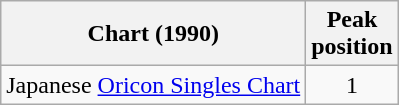<table class="wikitable">
<tr>
<th>Chart (1990)</th>
<th>Peak<br>position</th>
</tr>
<tr>
<td>Japanese <a href='#'>Oricon Singles Chart</a></td>
<td align="center">1</td>
</tr>
</table>
